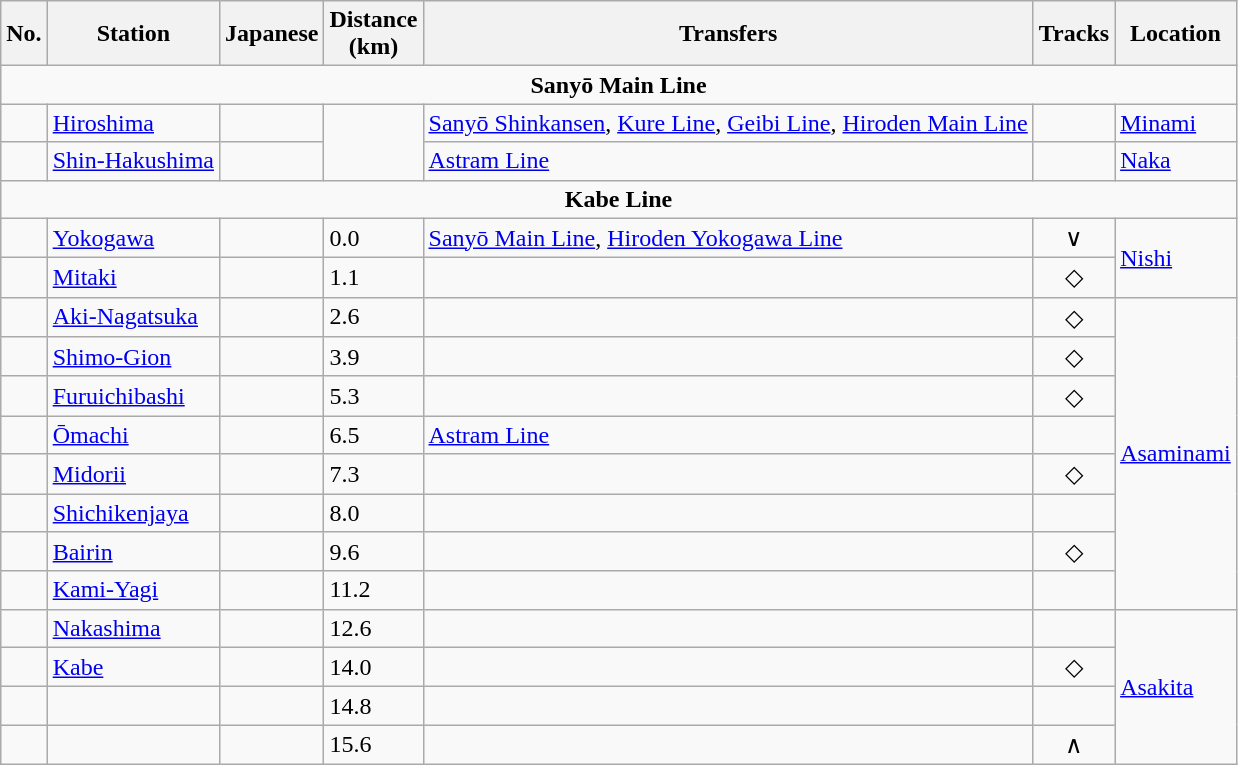<table class=wikitable>
<tr>
<th>No.</th>
<th>Station</th>
<th>Japanese</th>
<th>Distance<br>(km)</th>
<th>Transfers</th>
<th>Tracks</th>
<th>Location</th>
</tr>
<tr>
<td colspan="7" align="center"><strong>Sanyō Main Line</strong></td>
</tr>
<tr>
<td></td>
<td><a href='#'>Hiroshima</a></td>
<td></td>
<td rowspan=2></td>
<td><a href='#'>Sanyō Shinkansen</a>, <a href='#'>Kure Line</a>, <a href='#'>Geibi Line</a>, <a href='#'>Hiroden Main Line</a></td>
<td align="center"></td>
<td><a href='#'>Minami</a></td>
</tr>
<tr>
<td></td>
<td><a href='#'>Shin-Hakushima</a></td>
<td></td>
<td><a href='#'>Astram Line</a></td>
<td align="center"></td>
<td><a href='#'>Naka</a></td>
</tr>
<tr>
<td colspan="7" align="center"><strong>Kabe Line</strong></td>
</tr>
<tr>
<td></td>
<td><a href='#'>Yokogawa</a></td>
<td></td>
<td>0.0</td>
<td><a href='#'>Sanyō Main Line</a>, <a href='#'>Hiroden Yokogawa Line</a></td>
<td align="center">∨</td>
<td rowspan=2><a href='#'>Nishi</a></td>
</tr>
<tr>
<td></td>
<td><a href='#'>Mitaki</a></td>
<td></td>
<td>1.1</td>
<td></td>
<td align="center">◇</td>
</tr>
<tr>
<td></td>
<td><a href='#'>Aki-Nagatsuka</a></td>
<td></td>
<td>2.6</td>
<td></td>
<td align="center">◇</td>
<td rowspan=8><a href='#'>Asaminami</a></td>
</tr>
<tr>
<td></td>
<td><a href='#'>Shimo-Gion</a></td>
<td></td>
<td>3.9</td>
<td></td>
<td align="center">◇</td>
</tr>
<tr>
<td></td>
<td><a href='#'>Furuichibashi</a></td>
<td></td>
<td>5.3</td>
<td></td>
<td align="center">◇</td>
</tr>
<tr>
<td></td>
<td><a href='#'>Ōmachi</a></td>
<td></td>
<td>6.5</td>
<td><a href='#'>Astram Line</a></td>
<td align="center"></td>
</tr>
<tr>
<td></td>
<td><a href='#'>Midorii</a></td>
<td></td>
<td>7.3</td>
<td></td>
<td align="center">◇</td>
</tr>
<tr>
<td></td>
<td><a href='#'>Shichikenjaya</a></td>
<td></td>
<td>8.0</td>
<td></td>
<td align="center"></td>
</tr>
<tr>
<td></td>
<td><a href='#'>Bairin</a></td>
<td></td>
<td>9.6</td>
<td></td>
<td align="center">◇</td>
</tr>
<tr>
<td></td>
<td><a href='#'>Kami-Yagi</a></td>
<td></td>
<td>11.2</td>
<td></td>
<td align="center"></td>
</tr>
<tr>
<td></td>
<td><a href='#'>Nakashima</a></td>
<td></td>
<td>12.6</td>
<td></td>
<td align="center"></td>
<td rowspan=4><a href='#'>Asakita</a></td>
</tr>
<tr>
<td></td>
<td><a href='#'>Kabe</a></td>
<td></td>
<td>14.0</td>
<td></td>
<td align="center">◇</td>
</tr>
<tr>
<td></td>
<td></td>
<td></td>
<td>14.8</td>
<td></td>
<td align="center"></td>
</tr>
<tr>
<td></td>
<td></td>
<td></td>
<td>15.6</td>
<td></td>
<td align="center">∧</td>
</tr>
</table>
